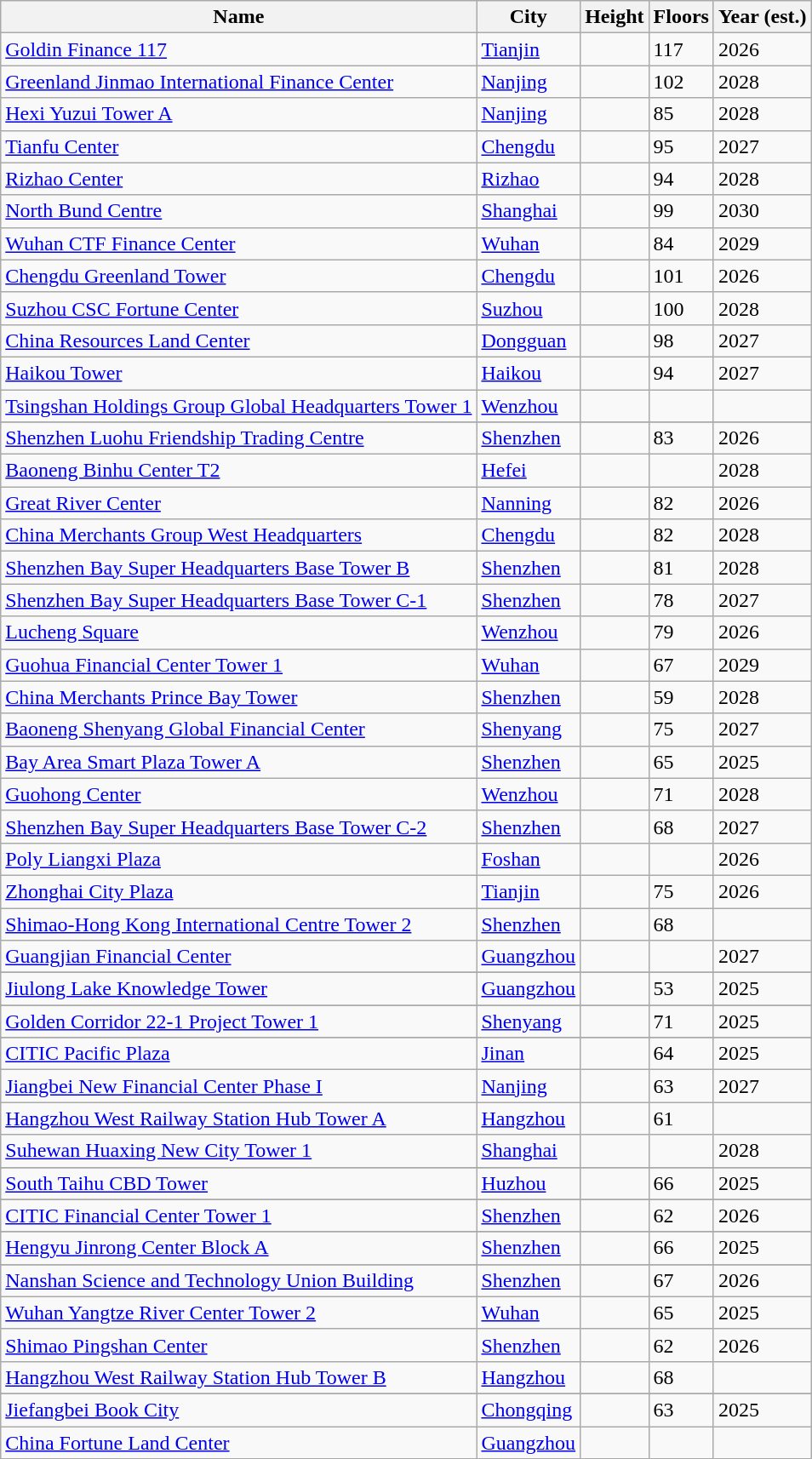<table class="wikitable sortable">
<tr>
<th>Name</th>
<th>City</th>
<th>Height</th>
<th>Floors</th>
<th>Year (est.)</th>
</tr>
<tr>
<td><a href='#'>Goldin Finance 117</a></td>
<td><a href='#'>Tianjin</a></td>
<td></td>
<td>117</td>
<td>2026</td>
</tr>
<tr>
<td><a href='#'>Greenland Jinmao International Finance Center</a></td>
<td><a href='#'>Nanjing</a></td>
<td></td>
<td>102</td>
<td>2028</td>
</tr>
<tr>
<td><a href='#'>Hexi Yuzui Tower A</a></td>
<td><a href='#'>Nanjing</a></td>
<td></td>
<td>85</td>
<td>2028</td>
</tr>
<tr>
<td><a href='#'>Tianfu Center</a></td>
<td><a href='#'>Chengdu</a></td>
<td></td>
<td>95</td>
<td>2027</td>
</tr>
<tr>
<td><a href='#'>Rizhao Center</a></td>
<td><a href='#'>Rizhao</a></td>
<td></td>
<td>94</td>
<td>2028</td>
</tr>
<tr>
<td><a href='#'>North Bund Centre</a></td>
<td><a href='#'>Shanghai</a></td>
<td></td>
<td>99</td>
<td>2030</td>
</tr>
<tr>
<td><a href='#'>Wuhan CTF Finance Center</a></td>
<td><a href='#'>Wuhan</a></td>
<td></td>
<td>84</td>
<td>2029</td>
</tr>
<tr>
<td><a href='#'>Chengdu Greenland Tower</a></td>
<td><a href='#'>Chengdu</a></td>
<td></td>
<td>101</td>
<td>2026</td>
</tr>
<tr>
<td><a href='#'>Suzhou CSC Fortune Center</a></td>
<td><a href='#'>Suzhou</a></td>
<td></td>
<td>100</td>
<td>2028</td>
</tr>
<tr>
<td><a href='#'>China Resources Land Center</a></td>
<td><a href='#'>Dongguan</a></td>
<td></td>
<td>98</td>
<td>2027</td>
</tr>
<tr>
<td><a href='#'>Haikou Tower</a></td>
<td><a href='#'>Haikou</a></td>
<td></td>
<td>94</td>
<td>2027</td>
</tr>
<tr>
<td><a href='#'>Tsingshan Holdings Group Global Headquarters Tower 1</a></td>
<td><a href='#'>Wenzhou</a></td>
<td></td>
<td></td>
<td></td>
</tr>
<tr>
</tr>
<tr style>
<td><a href='#'>Shenzhen Luohu Friendship Trading Centre</a></td>
<td><a href='#'>Shenzhen</a></td>
<td></td>
<td>83</td>
<td>2026</td>
</tr>
<tr>
<td><a href='#'>Baoneng Binhu Center T2</a></td>
<td><a href='#'>Hefei</a></td>
<td></td>
<td></td>
<td>2028</td>
</tr>
<tr>
<td><a href='#'>Great River Center</a></td>
<td><a href='#'>Nanning</a></td>
<td></td>
<td>82</td>
<td>2026</td>
</tr>
<tr>
<td><a href='#'>China Merchants Group West Headquarters</a></td>
<td><a href='#'>Chengdu</a></td>
<td></td>
<td>82</td>
<td>2028</td>
</tr>
<tr>
<td><a href='#'>Shenzhen Bay Super Headquarters Base Tower B</a></td>
<td><a href='#'>Shenzhen</a></td>
<td></td>
<td>81</td>
<td>2028</td>
</tr>
<tr>
<td><a href='#'>Shenzhen Bay Super Headquarters Base Tower C-1</a></td>
<td><a href='#'>Shenzhen</a></td>
<td></td>
<td>78</td>
<td>2027</td>
</tr>
<tr>
<td><a href='#'>Lucheng Square</a></td>
<td><a href='#'>Wenzhou</a></td>
<td></td>
<td>79</td>
<td>2026</td>
</tr>
<tr>
<td><a href='#'>Guohua Financial Center Tower 1</a></td>
<td><a href='#'>Wuhan</a></td>
<td></td>
<td>67</td>
<td>2029</td>
</tr>
<tr>
<td><a href='#'>China Merchants Prince Bay Tower</a></td>
<td><a href='#'>Shenzhen</a></td>
<td></td>
<td>59</td>
<td>2028</td>
</tr>
<tr>
<td><a href='#'>Baoneng Shenyang Global Financial Center</a></td>
<td><a href='#'>Shenyang</a></td>
<td></td>
<td>75</td>
<td>2027</td>
</tr>
<tr>
<td><a href='#'>Bay Area Smart Plaza Tower A</a></td>
<td><a href='#'>Shenzhen</a></td>
<td></td>
<td>65</td>
<td>2025</td>
</tr>
<tr>
<td><a href='#'>Guohong Center</a></td>
<td><a href='#'>Wenzhou</a></td>
<td></td>
<td>71</td>
<td>2028</td>
</tr>
<tr>
<td><a href='#'>Shenzhen Bay Super Headquarters Base Tower C-2</a></td>
<td><a href='#'>Shenzhen</a></td>
<td></td>
<td>68</td>
<td>2027</td>
</tr>
<tr>
<td><a href='#'>Poly Liangxi Plaza</a></td>
<td><a href='#'>Foshan</a></td>
<td></td>
<td></td>
<td>2026</td>
</tr>
<tr>
<td><a href='#'>Zhonghai City Plaza</a></td>
<td><a href='#'>Tianjin</a></td>
<td></td>
<td>75</td>
<td>2026</td>
</tr>
<tr>
<td><a href='#'>Shimao-Hong Kong International Centre Tower 2</a></td>
<td><a href='#'>Shenzhen</a></td>
<td></td>
<td>68</td>
<td></td>
</tr>
<tr>
<td><a href='#'>Guangjian Financial Center</a></td>
<td><a href='#'>Guangzhou</a></td>
<td></td>
<td></td>
<td>2027</td>
</tr>
<tr>
</tr>
<tr style>
<td><a href='#'>Jiulong Lake Knowledge Tower</a></td>
<td><a href='#'>Guangzhou</a></td>
<td></td>
<td>53</td>
<td>2025</td>
</tr>
<tr>
</tr>
<tr style>
<td><a href='#'>Golden Corridor 22-1 Project Tower 1</a></td>
<td><a href='#'>Shenyang</a></td>
<td><br></td>
<td>71</td>
<td>2025</td>
</tr>
<tr>
</tr>
<tr style>
<td><a href='#'>CITIC Pacific Plaza</a></td>
<td><a href='#'>Jinan</a></td>
<td></td>
<td>64</td>
<td>2025</td>
</tr>
<tr>
<td><a href='#'>Jiangbei New Financial Center Phase I</a></td>
<td><a href='#'>Nanjing</a></td>
<td></td>
<td>63</td>
<td>2027</td>
</tr>
<tr>
<td><a href='#'>Hangzhou West Railway Station Hub Tower A</a></td>
<td><a href='#'>Hangzhou</a></td>
<td></td>
<td>61</td>
<td></td>
</tr>
<tr>
<td><a href='#'>Suhewan Huaxing New City Tower 1</a></td>
<td><a href='#'>Shanghai</a></td>
<td></td>
<td></td>
<td>2028</td>
</tr>
<tr>
</tr>
<tr style>
<td><a href='#'>South Taihu CBD Tower</a></td>
<td><a href='#'>Huzhou</a></td>
<td></td>
<td>66</td>
<td>2025</td>
</tr>
<tr>
</tr>
<tr style>
<td><a href='#'>CITIC Financial Center Tower 1</a></td>
<td><a href='#'>Shenzhen</a></td>
<td></td>
<td>62</td>
<td>2026</td>
</tr>
<tr>
</tr>
<tr style>
<td><a href='#'>Hengyu Jinrong Center Block A</a></td>
<td><a href='#'>Shenzhen</a></td>
<td></td>
<td>66</td>
<td>2025</td>
</tr>
<tr>
</tr>
<tr style>
<td><a href='#'>Nanshan Science and Technology Union Building</a></td>
<td><a href='#'>Shenzhen</a></td>
<td></td>
<td>67</td>
<td>2026</td>
</tr>
<tr>
<td><a href='#'>Wuhan Yangtze River Center Tower 2</a></td>
<td><a href='#'>Wuhan</a></td>
<td></td>
<td>65</td>
<td>2025</td>
</tr>
<tr>
<td><a href='#'>Shimao Pingshan Center</a></td>
<td><a href='#'>Shenzhen</a></td>
<td></td>
<td>62</td>
<td>2026</td>
</tr>
<tr>
<td><a href='#'>Hangzhou West Railway Station Hub Tower B</a></td>
<td><a href='#'>Hangzhou</a></td>
<td></td>
<td>68</td>
<td></td>
</tr>
<tr>
</tr>
<tr style>
<td><a href='#'>Jiefangbei Book City</a></td>
<td><a href='#'>Chongqing</a></td>
<td></td>
<td>63</td>
<td>2025</td>
</tr>
<tr>
<td><a href='#'>China Fortune Land Center</a></td>
<td><a href='#'>Guangzhou</a></td>
<td></td>
<td></td>
<td></td>
</tr>
</table>
